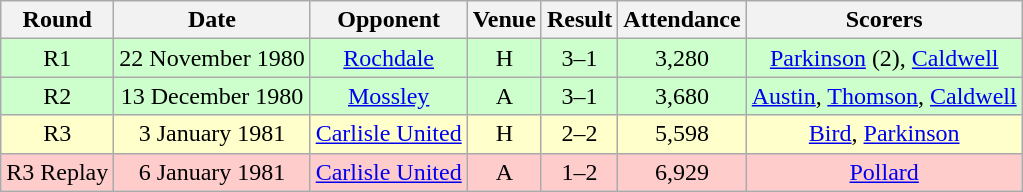<table class="wikitable" style="font-size:100%; text-align:center">
<tr>
<th>Round</th>
<th>Date</th>
<th>Opponent</th>
<th>Venue</th>
<th>Result</th>
<th>Attendance</th>
<th>Scorers</th>
</tr>
<tr style="background-color: #CCFFCC;">
<td>R1</td>
<td>22 November 1980</td>
<td><a href='#'>Rochdale</a></td>
<td>H</td>
<td>3–1</td>
<td>3,280</td>
<td><a href='#'>Parkinson</a> (2), <a href='#'>Caldwell</a></td>
</tr>
<tr style="background-color: #CCFFCC;">
<td>R2</td>
<td>13 December 1980</td>
<td><a href='#'>Mossley</a></td>
<td>A</td>
<td>3–1</td>
<td>3,680</td>
<td><a href='#'>Austin</a>, <a href='#'>Thomson</a>, <a href='#'>Caldwell</a></td>
</tr>
<tr style="background-color: #FFFFCC;">
<td>R3</td>
<td>3 January 1981</td>
<td><a href='#'>Carlisle United</a></td>
<td>H</td>
<td>2–2</td>
<td>5,598</td>
<td><a href='#'>Bird</a>, <a href='#'>Parkinson</a></td>
</tr>
<tr style="background-color: #FFCCCC;">
<td>R3 Replay</td>
<td>6 January 1981</td>
<td><a href='#'>Carlisle United</a></td>
<td>A</td>
<td>1–2</td>
<td>6,929</td>
<td><a href='#'>Pollard</a></td>
</tr>
</table>
